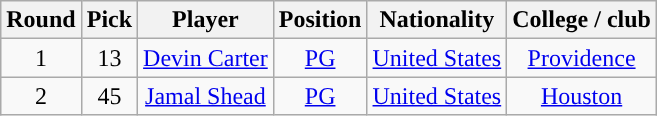<table class="wikitable sortable sortable">
<tr>
<th>Round</th>
<th>Pick</th>
<th>Player</th>
<th>Position</th>
<th>Nationality</th>
<th>College / club</th>
</tr>
<tr style="text-align: center">
<td>1</td>
<td>13</td>
<td><a href='#'>Devin Carter</a></td>
<td><a href='#'>PG</a></td>
<td> <a href='#'>United States</a></td>
<td><a href='#'>Providence</a></td>
</tr>
<tr style="text-align: center">
<td>2</td>
<td>45</td>
<td><a href='#'>Jamal Shead</a></td>
<td><a href='#'>PG</a></td>
<td> <a href='#'>United States</a></td>
<td><a href='#'>Houston</a></td>
</tr>
</table>
